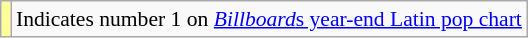<table class="wikitable" style="font-size:90%;">
<tr>
<td style="background-color:#FFFF99"></td>
<td>Indicates number 1 on <a href='#'><em>Billboard</em>s year-end Latin pop chart</a></td>
</tr>
</table>
